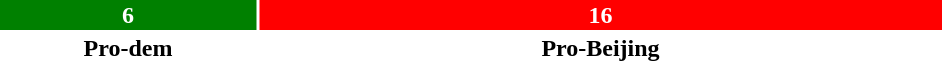<table style="width:50%; text-align:center;">
<tr style="color:white;">
<td style="background:green; width:27.27%;"><strong>6</strong></td>
<td style="background:red; width:72.73%;"><strong>16</strong></td>
</tr>
<tr>
<td><span><strong>Pro-dem</strong></span></td>
<td><span><strong>Pro-Beijing</strong></span></td>
</tr>
</table>
